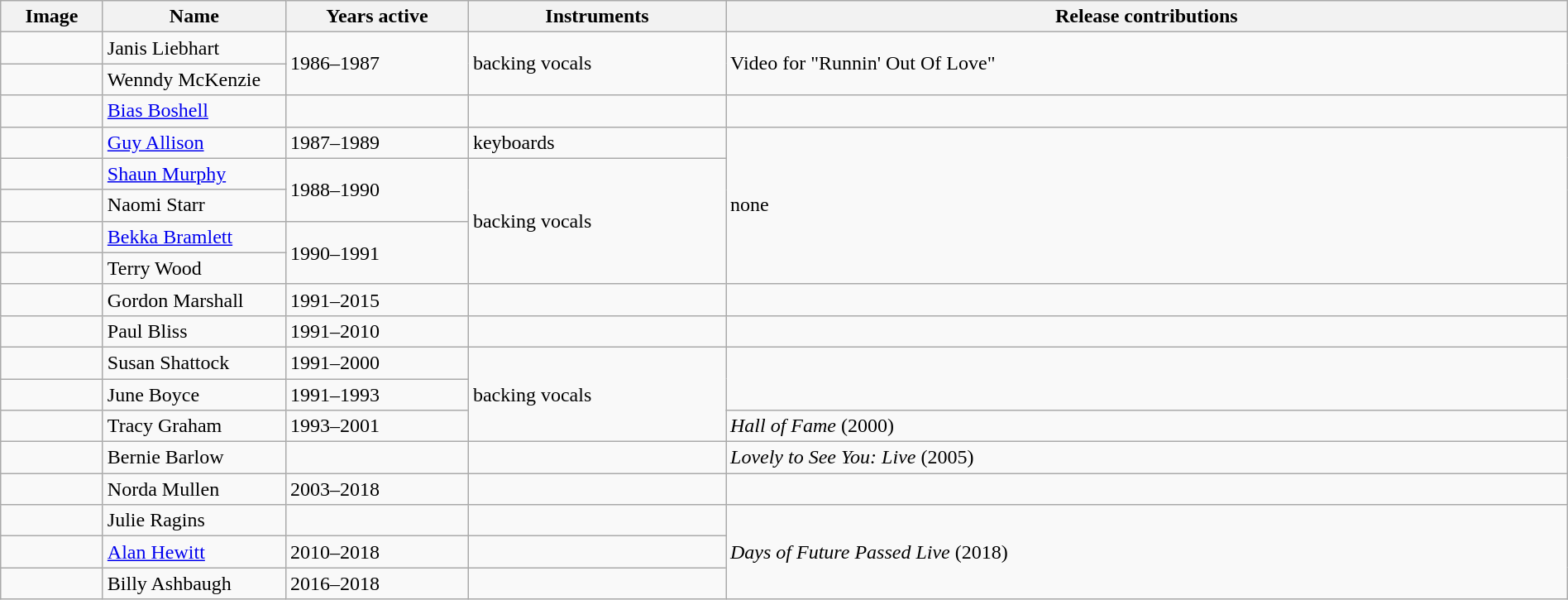<table class="wikitable" border="1" width=100%>
<tr>
<th width="75">Image</th>
<th width="140">Name</th>
<th width="140">Years active</th>
<th width="200">Instruments</th>
<th>Release contributions</th>
</tr>
<tr>
<td></td>
<td>Janis Liebhart</td>
<td rowspan="2">1986–1987</td>
<td rowspan="2">backing vocals</td>
<td rowspan="2">Video for "Runnin' Out Of Love"</td>
</tr>
<tr>
<td></td>
<td>Wenndy McKenzie</td>
</tr>
<tr>
<td></td>
<td><a href='#'>Bias Boshell</a></td>
<td></td>
<td></td>
<td></td>
</tr>
<tr>
<td></td>
<td><a href='#'>Guy Allison</a></td>
<td>1987–1989</td>
<td>keyboards</td>
<td rowspan="5">none</td>
</tr>
<tr>
<td></td>
<td><a href='#'>Shaun Murphy</a></td>
<td rowspan="2">1988–1990</td>
<td rowspan="4">backing vocals</td>
</tr>
<tr>
<td></td>
<td>Naomi Starr</td>
</tr>
<tr>
<td></td>
<td><a href='#'>Bekka Bramlett</a></td>
<td rowspan="2">1990–1991</td>
</tr>
<tr>
<td></td>
<td>Terry Wood</td>
</tr>
<tr>
<td></td>
<td>Gordon Marshall</td>
<td>1991–2015</td>
<td></td>
<td></td>
</tr>
<tr>
<td></td>
<td>Paul Bliss</td>
<td>1991–2010</td>
<td></td>
<td></td>
</tr>
<tr>
<td></td>
<td>Susan Shattock</td>
<td>1991–2000</td>
<td rowspan="3">backing vocals</td>
<td rowspan="2"></td>
</tr>
<tr>
<td></td>
<td>June Boyce</td>
<td>1991–1993</td>
</tr>
<tr>
<td></td>
<td>Tracy Graham</td>
<td>1993–2001</td>
<td><em>Hall of Fame</em> (2000)</td>
</tr>
<tr>
<td></td>
<td>Bernie Barlow</td>
<td></td>
<td></td>
<td><em>Lovely to See You: Live</em> (2005)</td>
</tr>
<tr>
<td></td>
<td>Norda Mullen</td>
<td>2003–2018</td>
<td></td>
<td></td>
</tr>
<tr>
<td></td>
<td>Julie Ragins</td>
<td></td>
<td></td>
<td rowspan="3"><em>Days of Future Passed Live</em> (2018)</td>
</tr>
<tr>
<td></td>
<td><a href='#'>Alan Hewitt</a></td>
<td>2010–2018</td>
<td></td>
</tr>
<tr>
<td></td>
<td>Billy Ashbaugh</td>
<td>2016–2018</td>
<td></td>
</tr>
</table>
